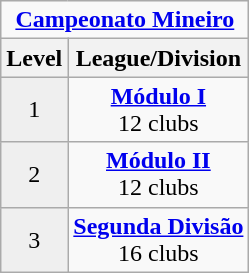<table align="left" class="wikitable">
<tr>
<td colspan=2 style="text-align:center;"><strong><a href='#'>Campeonato Mineiro</a></strong></td>
</tr>
<tr style="background:#efefef;">
<th>Level</th>
<th>League/Division</th>
</tr>
<tr>
<td align="center" style="background:#efefef;">1</td>
<td align="center"><strong><a href='#'>Módulo I</a></strong><br>12 clubs</td>
</tr>
<tr>
<td align="center" style="background:#efefef;">2</td>
<td align="center"><strong><a href='#'>Módulo II</a></strong><br>12 clubs</td>
</tr>
<tr>
<td align="center" style="background:#efefef;">3</td>
<td align="center"><strong><a href='#'>Segunda Divisão</a></strong><br>16 clubs<br></td>
</tr>
</table>
